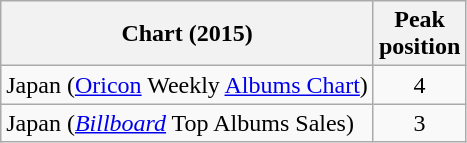<table class="wikitable sortable" border="1">
<tr>
<th>Chart (2015)</th>
<th>Peak<br>position</th>
</tr>
<tr>
<td>Japan (<a href='#'>Oricon</a> Weekly <a href='#'>Albums Chart</a>)</td>
<td style="text-align:center;">4</td>
</tr>
<tr>
<td>Japan (<em><a href='#'>Billboard</a></em> Top Albums Sales)</td>
<td style="text-align:center;">3</td>
</tr>
</table>
